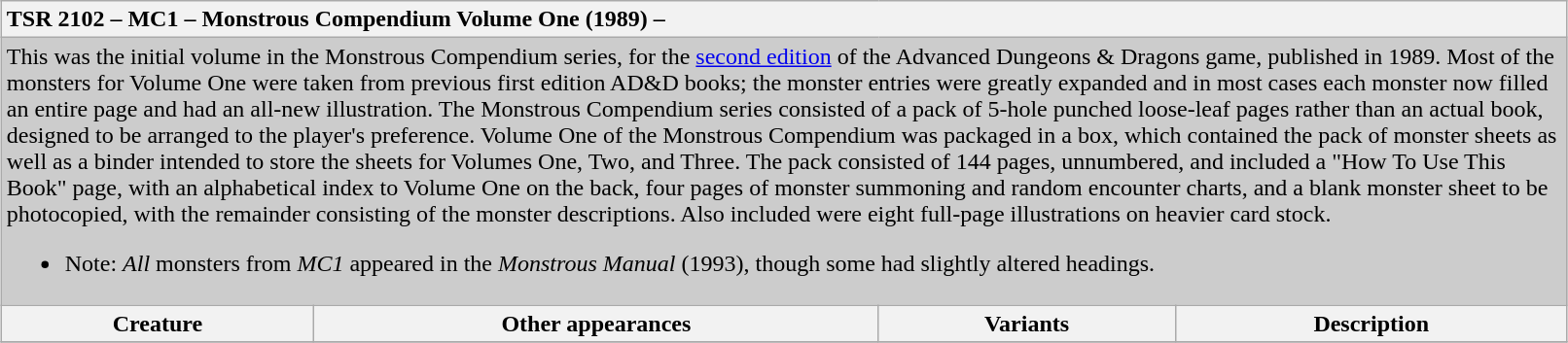<table class="wikitable collapsible" style="margin:15px; width:85%;">
<tr>
<th colspan="5" style="text-align:left">TSR 2102 – MC1 – Monstrous Compendium Volume One (1989) – </th>
</tr>
<tr style="background:#ccc;">
<td colspan=5 style=text-align:left;>This was the initial volume in the Monstrous Compendium series, for the <a href='#'>second edition</a> of the Advanced Dungeons & Dragons game, published in 1989. Most of the monsters for Volume One were taken from previous first edition AD&D books; the monster entries were greatly expanded and in most cases each monster now filled an entire page and had an all-new illustration. The Monstrous Compendium series consisted of a pack of 5-hole punched loose-leaf pages rather than an actual book, designed to be arranged to the player's preference. Volume One of the Monstrous Compendium was packaged in a box, which contained the pack of monster sheets as well as a binder intended to store the sheets for Volumes One, Two, and Three. The pack consisted of 144 pages, unnumbered, and included a "How To Use This Book" page, with an alphabetical index to Volume One on the back, four pages of monster summoning and random encounter charts, and a blank monster sheet to be photocopied, with the remainder consisting of the monster descriptions. Also included were eight full-page illustrations on heavier card stock.<br><ul><li>Note: <em>All</em> monsters from <em>MC1</em> appeared in the <em>Monstrous Manual</em> (1993), though some had slightly altered headings.</li></ul></td>
</tr>
<tr>
<th>Creature</th>
<th>Other appearances</th>
<th>Variants</th>
<th>Description</th>
</tr>
<tr>
</tr>
</table>
